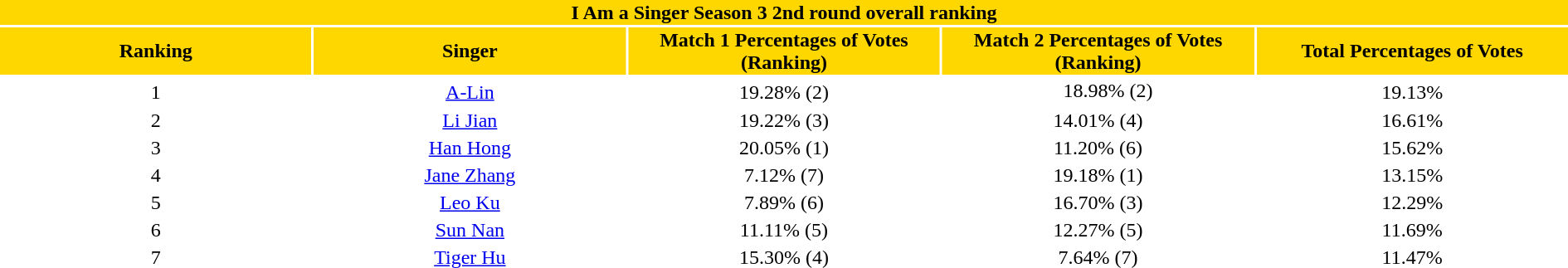<table class="wikitalble" width="100%" style="text-align:center">
<tr align=center style="background:gold">
<td colspan="5"><div><strong>I Am a Singer Season 3 2nd round overall ranking</strong></div></td>
</tr>
<tr align=center style="background:gold">
<td style="width:10%"><strong>Ranking</strong></td>
<td style="width:10%"><strong>Singer</strong></td>
<td style="width:10%"><strong>Match 1 Percentages of Votes (Ranking)</strong></td>
<td style="width:10%"><strong>Match 2 Percentages of Votes (Ranking)</strong></td>
<td style="width:10%"><strong>Total Percentages of Votes</strong></td>
</tr>
<tr>
<td>1</td>
<td><a href='#'>A-Lin</a></td>
<td>19.28% (2)</td>
<td>　18.98% (2) </td>
<td>19.13%</td>
</tr>
<tr>
<td>2</td>
<td><a href='#'>Li Jian</a></td>
<td>19.22% (3) </td>
<td>14.01% (4)</td>
<td>16.61%</td>
</tr>
<tr>
<td>3</td>
<td><a href='#'>Han Hong</a></td>
<td>20.05% (1)</td>
<td>11.20% (6)</td>
<td>15.62%</td>
</tr>
<tr>
<td>4</td>
<td><a href='#'>Jane Zhang</a></td>
<td>7.12% (7)</td>
<td>19.18% (1)</td>
<td>13.15%</td>
</tr>
<tr>
<td>5</td>
<td><a href='#'>Leo Ku</a></td>
<td>7.89% (6)</td>
<td>16.70% (3)</td>
<td>12.29%</td>
</tr>
<tr>
<td>6</td>
<td><a href='#'>Sun Nan</a></td>
<td>11.11% (5)</td>
<td>12.27% (5)</td>
<td>11.69%</td>
</tr>
<tr>
<td>7</td>
<td><a href='#'>Tiger Hu</a></td>
<td>15.30% (4)</td>
<td>7.64% (7)</td>
<td>11.47%</td>
</tr>
</table>
